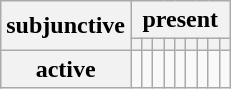<table class="wikitable">
<tr>
<th rowspan="2">subjunctive</th>
<th colspan="9">present</th>
</tr>
<tr>
<th></th>
<th></th>
<th></th>
<th></th>
<th></th>
<th></th>
<th></th>
<th></th>
<th></th>
</tr>
<tr>
<th>active</th>
<td></td>
<td></td>
<td></td>
<td></td>
<td></td>
<td></td>
<td></td>
<td></td>
<td></td>
</tr>
</table>
